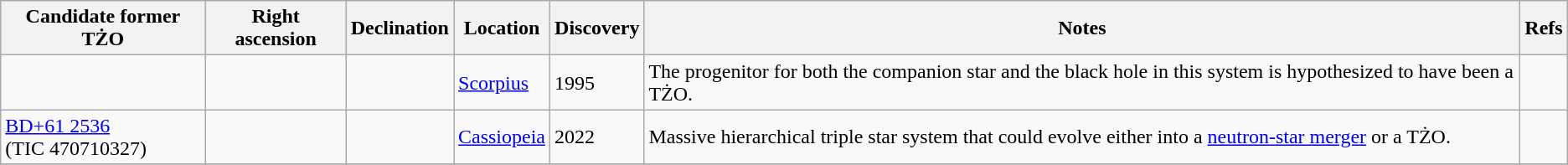<table class="wikitable">
<tr>
<th>Candidate former TŻO</th>
<th>Right ascension</th>
<th>Declination</th>
<th>Location</th>
<th>Discovery</th>
<th>Notes</th>
<th>Refs</th>
</tr>
<tr>
<td></td>
<td></td>
<td></td>
<td><a href='#'>Scorpius</a></td>
<td>1995</td>
<td>The progenitor for both the companion star and the black hole in this system is hypothesized to have been a TŻO.</td>
<td></td>
</tr>
<tr>
<td><a href='#'>BD+61 2536</a><br>(TIC 470710327)</td>
<td></td>
<td></td>
<td><a href='#'>Cassiopeia</a></td>
<td>2022</td>
<td>Massive hierarchical triple star system that could evolve either into a <a href='#'>neutron-star merger</a> or a TŻO.</td>
<td></td>
</tr>
<tr>
</tr>
</table>
